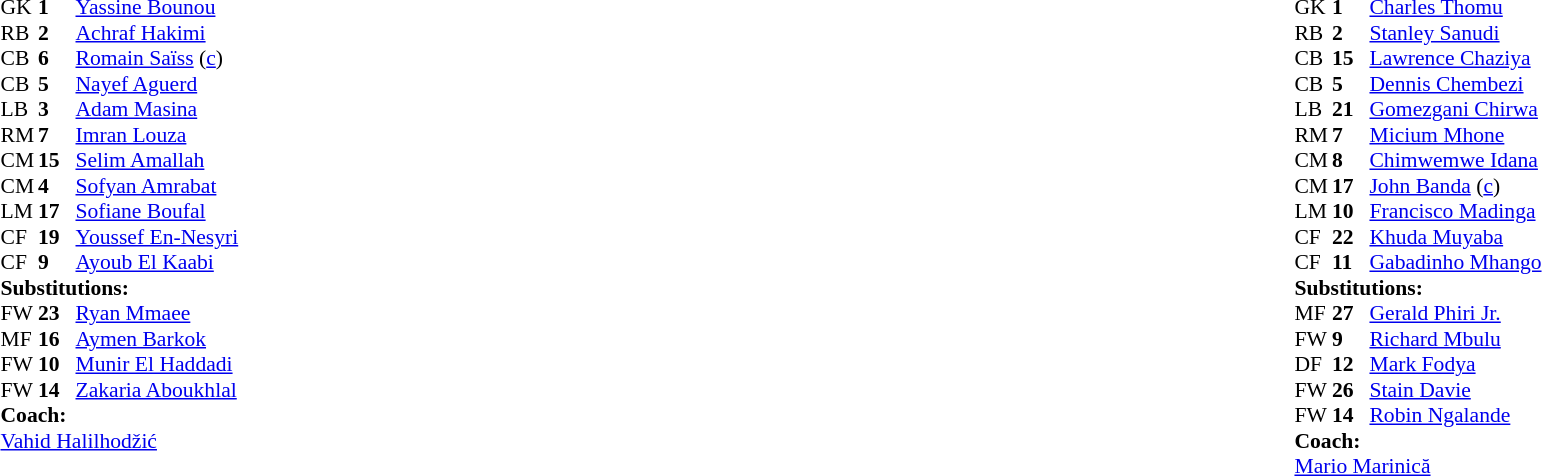<table width="100%">
<tr>
<td valign="top" width="40%"><br><table style="font-size:90%" cellspacing="0" cellpadding="0">
<tr>
<th width=25></th>
<th width=25></th>
</tr>
<tr>
<td>GK</td>
<td><strong>1</strong></td>
<td><a href='#'>Yassine Bounou</a></td>
</tr>
<tr>
<td>RB</td>
<td><strong>2</strong></td>
<td><a href='#'>Achraf Hakimi</a></td>
</tr>
<tr>
<td>CB</td>
<td><strong>6</strong></td>
<td><a href='#'>Romain Saïss</a> (<a href='#'>c</a>)</td>
</tr>
<tr>
<td>CB</td>
<td><strong>5</strong></td>
<td><a href='#'>Nayef Aguerd</a></td>
</tr>
<tr>
<td>LB</td>
<td><strong>3</strong></td>
<td><a href='#'>Adam Masina</a></td>
</tr>
<tr>
<td>RM</td>
<td><strong>7</strong></td>
<td><a href='#'>Imran Louza</a></td>
<td></td>
<td></td>
</tr>
<tr>
<td>CM</td>
<td><strong>15</strong></td>
<td><a href='#'>Selim Amallah</a></td>
</tr>
<tr>
<td>CM</td>
<td><strong>4</strong></td>
<td><a href='#'>Sofyan Amrabat</a></td>
</tr>
<tr>
<td>LM</td>
<td><strong>17</strong></td>
<td><a href='#'>Sofiane Boufal</a></td>
<td></td>
<td></td>
</tr>
<tr>
<td>CF</td>
<td><strong>19</strong></td>
<td><a href='#'>Youssef En-Nesyri</a></td>
<td></td>
<td></td>
</tr>
<tr>
<td>CF</td>
<td><strong>9</strong></td>
<td><a href='#'>Ayoub El Kaabi</a></td>
<td></td>
<td></td>
</tr>
<tr>
<td colspan=3><strong>Substitutions:</strong></td>
</tr>
<tr>
<td>FW</td>
<td><strong>23</strong></td>
<td><a href='#'>Ryan Mmaee</a></td>
<td></td>
<td></td>
</tr>
<tr>
<td>MF</td>
<td><strong>16</strong></td>
<td><a href='#'>Aymen Barkok</a></td>
<td></td>
<td></td>
</tr>
<tr>
<td>FW</td>
<td><strong>10</strong></td>
<td><a href='#'>Munir El Haddadi</a></td>
<td></td>
<td></td>
</tr>
<tr>
<td>FW</td>
<td><strong>14</strong></td>
<td><a href='#'>Zakaria Aboukhlal</a></td>
<td></td>
<td></td>
</tr>
<tr>
<td colspan=3><strong>Coach:</strong></td>
</tr>
<tr>
<td colspan=3> <a href='#'>Vahid Halilhodžić</a></td>
</tr>
</table>
</td>
<td valign="top"></td>
<td valign="top" width="50%"><br><table style="font-size:90%; margin:auto" cellspacing="0" cellpadding="0">
<tr>
<th width=25></th>
<th width=25></th>
</tr>
<tr>
<td>GK</td>
<td><strong>1</strong></td>
<td><a href='#'>Charles Thomu</a></td>
</tr>
<tr>
<td>RB</td>
<td><strong>2</strong></td>
<td><a href='#'>Stanley Sanudi</a></td>
<td></td>
<td></td>
</tr>
<tr>
<td>CB</td>
<td><strong>15</strong></td>
<td><a href='#'>Lawrence Chaziya</a></td>
</tr>
<tr>
<td>CB</td>
<td><strong>5</strong></td>
<td><a href='#'>Dennis Chembezi</a></td>
</tr>
<tr>
<td>LB</td>
<td><strong>21</strong></td>
<td><a href='#'>Gomezgani Chirwa</a></td>
</tr>
<tr>
<td>RM</td>
<td><strong>7</strong></td>
<td><a href='#'>Micium Mhone</a></td>
<td></td>
<td></td>
</tr>
<tr>
<td>CM</td>
<td><strong>8</strong></td>
<td><a href='#'>Chimwemwe Idana</a></td>
<td></td>
<td></td>
</tr>
<tr>
<td>CM</td>
<td><strong>17</strong></td>
<td><a href='#'>John Banda</a> (<a href='#'>c</a>)</td>
</tr>
<tr>
<td>LM</td>
<td><strong>10</strong></td>
<td><a href='#'>Francisco Madinga</a></td>
<td></td>
<td></td>
</tr>
<tr>
<td>CF</td>
<td><strong>22</strong></td>
<td><a href='#'>Khuda Muyaba</a></td>
<td></td>
<td></td>
</tr>
<tr>
<td>CF</td>
<td><strong>11</strong></td>
<td><a href='#'>Gabadinho Mhango</a></td>
<td></td>
</tr>
<tr>
<td colspan=3><strong>Substitutions:</strong></td>
</tr>
<tr>
<td>MF</td>
<td><strong>27</strong></td>
<td><a href='#'>Gerald Phiri Jr.</a></td>
<td></td>
<td></td>
</tr>
<tr>
<td>FW</td>
<td><strong>9</strong></td>
<td><a href='#'>Richard Mbulu</a></td>
<td></td>
<td></td>
</tr>
<tr>
<td>DF</td>
<td><strong>12</strong></td>
<td><a href='#'>Mark Fodya</a></td>
<td></td>
<td></td>
</tr>
<tr>
<td>FW</td>
<td><strong>26</strong></td>
<td><a href='#'>Stain Davie</a></td>
<td></td>
<td></td>
</tr>
<tr>
<td>FW</td>
<td><strong>14</strong></td>
<td><a href='#'>Robin Ngalande</a></td>
<td></td>
<td></td>
</tr>
<tr>
<td colspan=3><strong>Coach:</strong></td>
</tr>
<tr>
<td colspan=3> <a href='#'>Mario Marinică</a></td>
</tr>
</table>
</td>
</tr>
</table>
